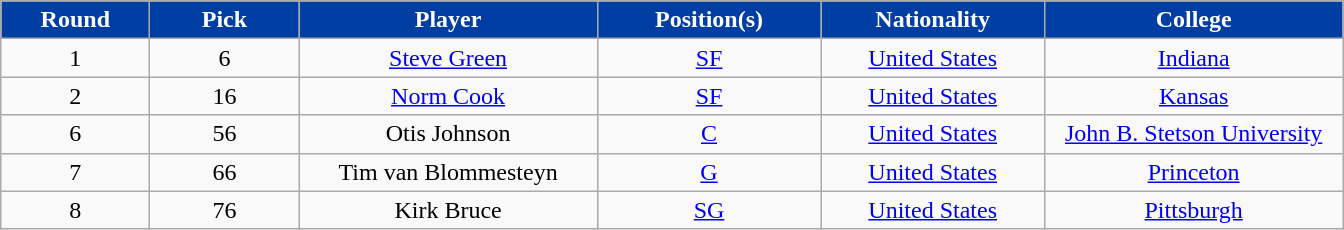<table class="wikitable sortable sortable">
<tr>
<th style="background:#003EA4; color:#FFFFFF" width="10%">Round</th>
<th style="background:#003EA4; color:#FFFFFF" width="10%">Pick</th>
<th style="background:#003EA4; color:#FFFFFF" width="20%">Player</th>
<th style="background:#003EA4; color:#FFFFFF" width="15%">Position(s)</th>
<th style="background:#003EA4; color:#FFFFFF" width="15%">Nationality</th>
<th style="background:#003EA4; color:#FFFFFF" width="20%">College</th>
</tr>
<tr style="text-align: center">
<td>1</td>
<td>6</td>
<td><a href='#'>Steve Green</a></td>
<td><a href='#'>SF</a></td>
<td> <a href='#'>United States</a></td>
<td><a href='#'>Indiana</a></td>
</tr>
<tr style="text-align: center">
<td>2</td>
<td>16</td>
<td><a href='#'>Norm Cook</a></td>
<td><a href='#'>SF</a></td>
<td> <a href='#'>United States</a></td>
<td><a href='#'>Kansas</a></td>
</tr>
<tr style="text-align: center">
<td>6</td>
<td>56</td>
<td>Otis Johnson</td>
<td><a href='#'>C</a></td>
<td> <a href='#'>United States</a></td>
<td><a href='#'>John B. Stetson University</a></td>
</tr>
<tr style="text-align: center">
<td>7</td>
<td>66</td>
<td>Tim van Blommesteyn</td>
<td><a href='#'>G</a></td>
<td> <a href='#'>United States</a></td>
<td><a href='#'>Princeton</a></td>
</tr>
<tr style="text-align: center">
<td>8</td>
<td>76</td>
<td>Kirk Bruce</td>
<td><a href='#'>SG</a></td>
<td> <a href='#'>United States</a></td>
<td><a href='#'>Pittsburgh</a></td>
</tr>
</table>
